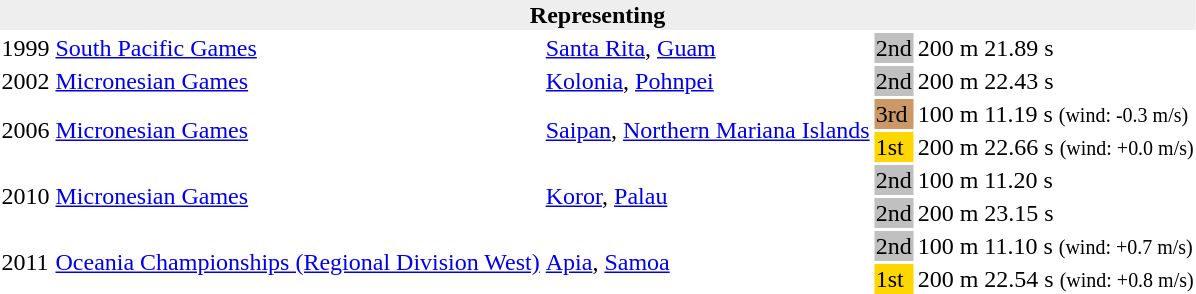<table>
<tr>
<th bgcolor="#eeeeee" colspan="6">Representing </th>
</tr>
<tr>
<td>1999</td>
<td><a href='#'>South Pacific Games</a></td>
<td><a href='#'>Santa Rita</a>, <a href='#'>Guam</a></td>
<td bgcolor=silver>2nd</td>
<td>200 m</td>
<td>21.89 s</td>
</tr>
<tr>
<td>2002</td>
<td><a href='#'>Micronesian Games</a></td>
<td><a href='#'>Kolonia</a>, <a href='#'>Pohnpei</a></td>
<td bgcolor=silver>2nd</td>
<td>200 m</td>
<td>22.43 s</td>
</tr>
<tr>
<td rowspan=2>2006</td>
<td rowspan=2><a href='#'>Micronesian Games</a></td>
<td rowspan=2><a href='#'>Saipan</a>, <a href='#'>Northern Mariana Islands</a></td>
<td bgcolor=cc9966>3rd</td>
<td>100 m</td>
<td>11.19 s <small>(wind: -0.3 m/s)</small></td>
</tr>
<tr>
<td bgcolor=gold>1st</td>
<td>200 m</td>
<td>22.66 s <small>(wind: +0.0 m/s)</small></td>
</tr>
<tr>
<td rowspan=2>2010</td>
<td rowspan=2><a href='#'>Micronesian Games</a></td>
<td rowspan=2><a href='#'>Koror</a>, <a href='#'>Palau</a></td>
<td bgcolor=silver>2nd</td>
<td>100 m</td>
<td>11.20 s</td>
</tr>
<tr>
<td bgcolor=silver>2nd</td>
<td>200 m</td>
<td>23.15 s</td>
</tr>
<tr>
<td rowspan=2>2011</td>
<td rowspan=2><a href='#'>Oceania Championships (Regional Division West)</a></td>
<td rowspan=2><a href='#'>Apia</a>, <a href='#'>Samoa</a></td>
<td bgcolor=silver>2nd</td>
<td>100 m</td>
<td>11.10 s <small>(wind: +0.7 m/s)</small></td>
</tr>
<tr>
<td bgcolor=gold>1st</td>
<td>200 m</td>
<td>22.54 s <small>(wind: +0.8 m/s)</small></td>
</tr>
</table>
